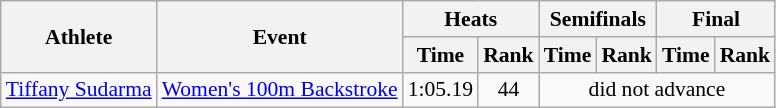<table class=wikitable style="font-size:90%">
<tr>
<th rowspan="2">Athlete</th>
<th rowspan="2">Event</th>
<th colspan="2">Heats</th>
<th colspan="2">Semifinals</th>
<th colspan="2">Final</th>
</tr>
<tr>
<th>Time</th>
<th>Rank</th>
<th>Time</th>
<th>Rank</th>
<th>Time</th>
<th>Rank</th>
</tr>
<tr>
<td rowspan="1"><a href='#'>Tiffany Sudarma</a></td>
<td><a href='#'>Women's 100m Backstroke</a></td>
<td align=center>1:05.19</td>
<td align=center>44</td>
<td align=center colspan=4>did not advance</td>
</tr>
</table>
